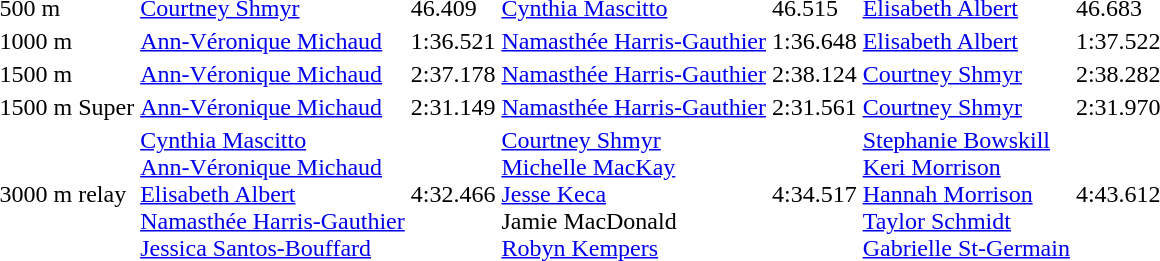<table>
<tr>
<td>500 m</td>
<td><a href='#'>Courtney Shmyr</a><br></td>
<td>46.409</td>
<td><a href='#'>Cynthia Mascitto</a><br></td>
<td>46.515</td>
<td><a href='#'>Elisabeth Albert</a><br></td>
<td>46.683</td>
</tr>
<tr>
<td>1000 m</td>
<td><a href='#'>Ann-Véronique Michaud</a><br></td>
<td>1:36.521</td>
<td><a href='#'>Namasthée Harris-Gauthier</a><br></td>
<td>1:36.648</td>
<td><a href='#'>Elisabeth Albert</a><br></td>
<td>1:37.522</td>
</tr>
<tr>
<td>1500 m</td>
<td><a href='#'>Ann-Véronique Michaud</a><br></td>
<td>2:37.178</td>
<td><a href='#'>Namasthée Harris-Gauthier</a><br></td>
<td>2:38.124</td>
<td><a href='#'>Courtney Shmyr</a><br></td>
<td>2:38.282</td>
</tr>
<tr>
<td>1500 m Super</td>
<td><a href='#'>Ann-Véronique Michaud</a><br></td>
<td>2:31.149</td>
<td><a href='#'>Namasthée Harris-Gauthier</a><br></td>
<td>2:31.561</td>
<td><a href='#'>Courtney Shmyr</a><br></td>
<td>2:31.970</td>
</tr>
<tr>
<td>3000 m relay</td>
<td><a href='#'>Cynthia Mascitto</a><br><a href='#'>Ann-Véronique Michaud</a><br><a href='#'>Elisabeth Albert</a><br><a href='#'>Namasthée Harris-Gauthier</a><br><a href='#'>Jessica Santos-Bouffard</a><br></td>
<td>4:32.466</td>
<td><a href='#'>Courtney Shmyr</a><br><a href='#'>Michelle MacKay</a><br><a href='#'>Jesse Keca</a><br>Jamie MacDonald<br><a href='#'>Robyn Kempers</a><br></td>
<td>4:34.517</td>
<td><a href='#'>Stephanie Bowskill</a><br><a href='#'>Keri Morrison</a><br><a href='#'>Hannah Morrison</a><br><a href='#'>Taylor Schmidt</a><br><a href='#'>Gabrielle St-Germain</a><br></td>
<td>4:43.612</td>
</tr>
</table>
